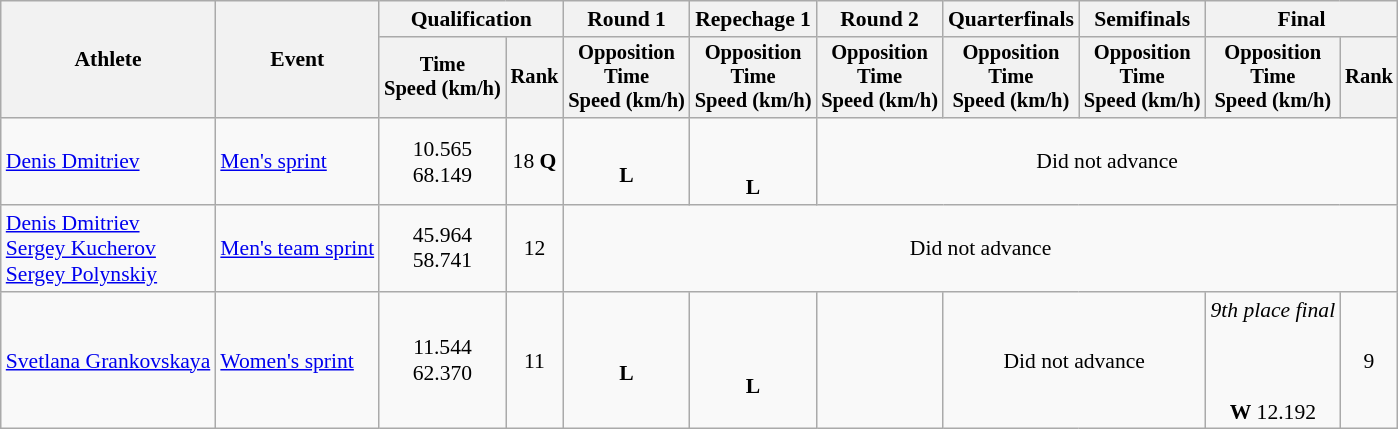<table class="wikitable" style="font-size:90%">
<tr>
<th rowspan="2">Athlete</th>
<th rowspan="2">Event</th>
<th colspan=2>Qualification</th>
<th>Round 1</th>
<th>Repechage 1</th>
<th>Round 2</th>
<th>Quarterfinals</th>
<th>Semifinals</th>
<th colspan=2>Final</th>
</tr>
<tr style="font-size:95%">
<th>Time<br>Speed (km/h)</th>
<th>Rank</th>
<th>Opposition<br>Time<br>Speed (km/h)</th>
<th>Opposition<br>Time<br>Speed (km/h)</th>
<th>Opposition<br>Time<br>Speed (km/h)</th>
<th>Opposition<br>Time<br>Speed (km/h)</th>
<th>Opposition<br>Time<br>Speed (km/h)</th>
<th>Opposition<br>Time<br>Speed (km/h)</th>
<th>Rank</th>
</tr>
<tr align=center>
<td align=left><a href='#'>Denis Dmitriev</a></td>
<td align=left><a href='#'>Men's sprint</a></td>
<td>10.565<br>68.149</td>
<td>18 <strong>Q</strong></td>
<td><br><strong>L</strong></td>
<td><br><br><strong>L</strong></td>
<td colspan=6>Did not advance</td>
</tr>
<tr align=center>
<td align=left><a href='#'>Denis Dmitriev</a><br><a href='#'>Sergey Kucherov</a><br><a href='#'>Sergey Polynskiy</a></td>
<td align=left><a href='#'>Men's team sprint</a></td>
<td>45.964<br>58.741</td>
<td>12</td>
<td colspan=7>Did not advance</td>
</tr>
<tr align=center>
<td align=left><a href='#'>Svetlana Grankovskaya</a></td>
<td align=left><a href='#'>Women's sprint</a></td>
<td>11.544<br>62.370</td>
<td>11</td>
<td><br><strong>L</strong></td>
<td><br><br><strong>L</strong></td>
<td></td>
<td colspan=2>Did not advance</td>
<td><em>9th place final</em><br><br><br><br><strong>W</strong> 12.192</td>
<td>9</td>
</tr>
</table>
